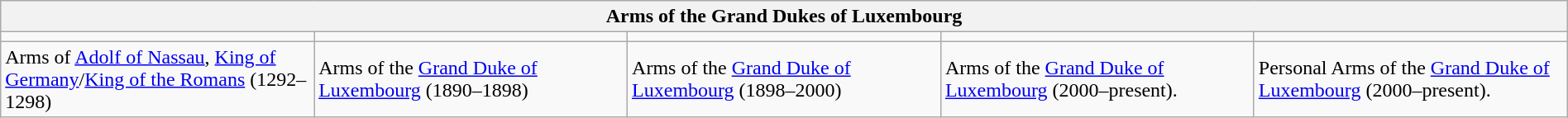<table class="wikitable" width="100%">
<tr>
<th align=center colspan=5>Arms of the Grand Dukes of Luxembourg</th>
</tr>
<tr>
<td align=center width="20%"></td>
<td align=center width="20%"></td>
<td align=center width="20%"></td>
<td align=center width="20%"></td>
<td align=center width="20%"></td>
</tr>
<tr>
<td>Arms of <a href='#'>Adolf of Nassau</a>, <a href='#'>King of Germany</a>/<a href='#'>King of the Romans</a> (1292–1298)</td>
<td>Arms of the <a href='#'>Grand Duke of Luxembourg</a> (1890–1898)</td>
<td>Arms of the <a href='#'>Grand Duke of Luxembourg</a> (1898–2000)</td>
<td>Arms of the <a href='#'>Grand Duke of Luxembourg</a> (2000–present).</td>
<td>Personal Arms of the <a href='#'>Grand Duke of Luxembourg</a> (2000–present).</td>
</tr>
</table>
